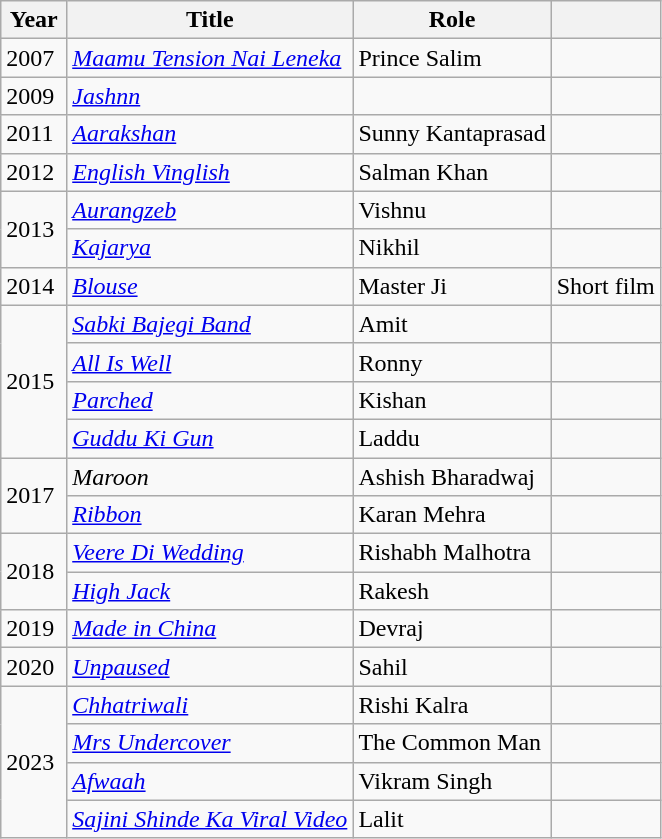<table class="wikitable plainrowheaders sortable">
<tr>
<th scope="col" width="10%">Year</th>
<th scope="col">Title</th>
<th scope="col">Role</th>
<th scope="col" class="unsortable"></th>
</tr>
<tr>
<td>2007</td>
<td><em><a href='#'>Maamu Tension Nai Leneka</a></em></td>
<td>Prince Salim</td>
<td></td>
</tr>
<tr>
<td>2009</td>
<td><em><a href='#'>Jashnn</a></em></td>
<td></td>
<td></td>
</tr>
<tr>
<td>2011</td>
<td><em><a href='#'>Aarakshan</a></em></td>
<td>Sunny Kantaprasad</td>
<td></td>
</tr>
<tr>
<td>2012</td>
<td><em><a href='#'>English Vinglish</a></em></td>
<td>Salman Khan</td>
<td></td>
</tr>
<tr>
<td rowspan="2">2013</td>
<td><em><a href='#'>Aurangzeb</a></em></td>
<td>Vishnu</td>
<td></td>
</tr>
<tr>
<td><em><a href='#'>Kajarya</a></em></td>
<td>Nikhil</td>
<td></td>
</tr>
<tr>
<td>2014</td>
<td><em><a href='#'>Blouse</a></em></td>
<td>Master Ji</td>
<td>Short film</td>
</tr>
<tr>
<td rowspan="4">2015</td>
<td><em><a href='#'>Sabki Bajegi Band</a></em></td>
<td>Amit</td>
<td></td>
</tr>
<tr>
<td><a href='#'><em>All Is Well</em></a></td>
<td>Ronny</td>
<td></td>
</tr>
<tr>
<td><em><a href='#'>Parched</a></em></td>
<td>Kishan</td>
<td></td>
</tr>
<tr>
<td><em><a href='#'>Guddu Ki Gun</a></em></td>
<td>Laddu</td>
<td></td>
</tr>
<tr>
<td rowspan="2">2017</td>
<td><em>Maroon</em></td>
<td>Ashish Bharadwaj</td>
<td></td>
</tr>
<tr>
<td><em><a href='#'>Ribbon</a></em></td>
<td>Karan Mehra</td>
<td></td>
</tr>
<tr>
<td rowspan="2">2018</td>
<td><em><a href='#'>Veere Di Wedding</a></em></td>
<td>Rishabh Malhotra</td>
<td></td>
</tr>
<tr>
<td><em><a href='#'>High Jack</a></em></td>
<td>Rakesh</td>
<td></td>
</tr>
<tr>
<td>2019</td>
<td><em><a href='#'>Made in China</a></em></td>
<td>Devraj</td>
<td></td>
</tr>
<tr>
<td>2020</td>
<td><em><a href='#'>Unpaused</a></em></td>
<td>Sahil</td>
<td></td>
</tr>
<tr>
<td rowspan="4">2023</td>
<td><em><a href='#'>Chhatriwali</a></em></td>
<td>Rishi Kalra</td>
<td></td>
</tr>
<tr>
<td><em><a href='#'>Mrs Undercover</a></em></td>
<td>The Common Man</td>
<td></td>
</tr>
<tr>
<td><em><a href='#'>Afwaah</a></em></td>
<td>Vikram Singh</td>
<td></td>
</tr>
<tr>
<td><em><a href='#'>Sajini Shinde Ka Viral Video</a></em></td>
<td>Lalit</td>
<td></td>
</tr>
</table>
